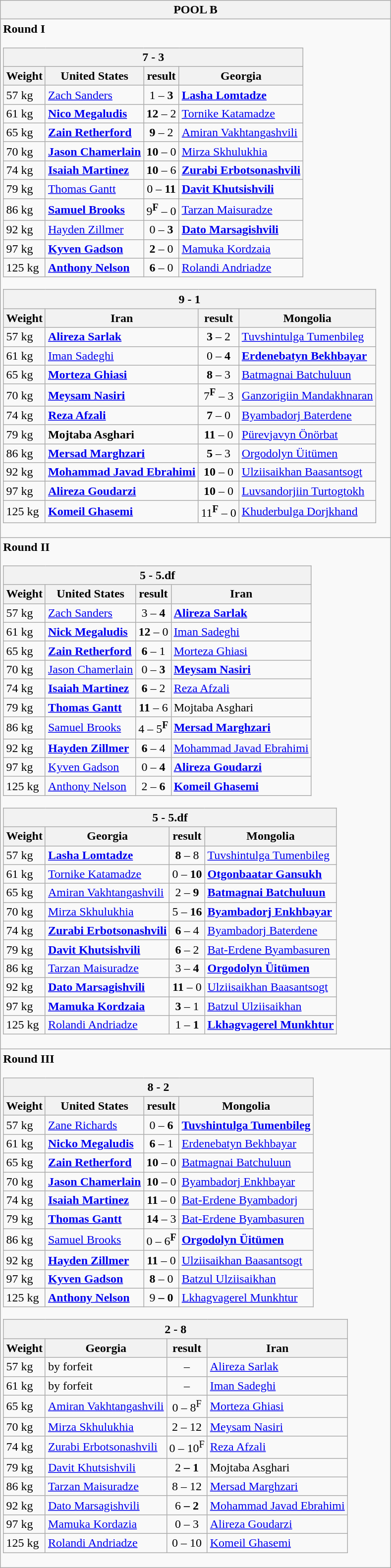<table class="wikitable outercollapse">
<tr>
<th>POOL B</th>
</tr>
<tr>
<td><strong>Round I</strong><br><table class="wikitable collapsible innercollapse">
<tr>
<th colspan=4> 7 - 3 </th>
</tr>
<tr>
<th>Weight</th>
<th>United States</th>
<th>result</th>
<th>Georgia</th>
</tr>
<tr>
<td>57 kg</td>
<td><a href='#'>Zach Sanders</a></td>
<td align=center>1 – <strong>3</strong></td>
<td><strong><a href='#'>Lasha Lomtadze</a></strong></td>
</tr>
<tr>
<td>61 kg</td>
<td><strong><a href='#'>Nico Megaludis</a></strong></td>
<td align=center><strong>12</strong>  – 2</td>
<td><a href='#'>Tornike Katamadze</a></td>
</tr>
<tr>
<td>65 kg</td>
<td><strong><a href='#'>Zain Retherford</a></strong></td>
<td align=center><strong>9</strong>  – 2</td>
<td><a href='#'>Amiran Vakhtangashvili</a></td>
</tr>
<tr>
<td>70 kg</td>
<td><strong><a href='#'>Jason Chamerlain</a></strong></td>
<td align=center><strong>10</strong> – 0</td>
<td><a href='#'>Mirza Skhulukhia</a></td>
</tr>
<tr>
<td>74 kg</td>
<td><strong><a href='#'>Isaiah Martinez</a></strong></td>
<td align=center><strong>10</strong> – 6</td>
<td><strong><a href='#'>Zurabi Erbotsonashvili</a></strong></td>
</tr>
<tr>
<td>79 kg</td>
<td><a href='#'>Thomas Gantt</a></td>
<td align=center>0  – <strong>11</strong></td>
<td><strong><a href='#'>Davit Khutsishvili</a></strong></td>
</tr>
<tr>
<td>86 kg</td>
<td><strong><a href='#'>Samuel Brooks</a></strong></td>
<td align=center>9<sup><strong>F</strong></sup> – 0</td>
<td><a href='#'>Tarzan Maisuradze</a></td>
</tr>
<tr>
<td>92 kg</td>
<td><a href='#'>Hayden Zillmer</a></td>
<td align=center>0 – <strong>3</strong></td>
<td><strong><a href='#'>Dato Marsagishvili</a></strong></td>
</tr>
<tr>
<td>97 kg</td>
<td><strong><a href='#'>Kyven Gadson</a></strong></td>
<td align=center><strong>2</strong> – 0</td>
<td><a href='#'>Mamuka Kordzaia</a></td>
</tr>
<tr>
<td>125 kg</td>
<td><strong><a href='#'>Anthony Nelson</a></strong></td>
<td align=center><strong>6</strong> – 0</td>
<td><a href='#'>Rolandi Andriadze</a></td>
</tr>
</table>
<table class="wikitable collapsible innercollapse">
<tr>
<th colspan=4> 9  - 1 </th>
</tr>
<tr>
<th>Weight</th>
<th>Iran</th>
<th>result</th>
<th>Mongolia</th>
</tr>
<tr>
<td>57 kg</td>
<td><strong><a href='#'>Alireza Sarlak</a></strong></td>
<td align=center><strong>3</strong> – 2</td>
<td><a href='#'>Tuvshintulga Tumenbileg</a></td>
</tr>
<tr>
<td>61 kg</td>
<td><a href='#'>Iman Sadeghi</a></td>
<td align=center>0 – <strong>4</strong></td>
<td><strong><a href='#'>Erdenebatyn Bekhbayar</a></strong></td>
</tr>
<tr>
<td>65 kg</td>
<td><strong><a href='#'>Morteza Ghiasi</a></strong></td>
<td align=center><strong>8</strong>  – 3</td>
<td><a href='#'>Batmagnai Batchuluun</a></td>
</tr>
<tr>
<td>70 kg</td>
<td><strong><a href='#'>Meysam Nasiri</a></strong></td>
<td align=center>7<sup><strong>F</strong></sup> – 3</td>
<td><a href='#'>Ganzorigiin Mandakhnaran</a></td>
</tr>
<tr>
<td>74 kg</td>
<td><strong><a href='#'>Reza Afzali</a></strong></td>
<td align=center><strong>7</strong> – 0</td>
<td><a href='#'>Byambadorj Baterdene</a></td>
</tr>
<tr>
<td>79 kg</td>
<td><strong>Mojtaba Asghari</strong></td>
<td align=center><strong>11</strong>  – 0</td>
<td><a href='#'>Pürevjavyn Önörbat</a></td>
</tr>
<tr>
<td>86 kg</td>
<td><strong><a href='#'>Mersad Marghzari</a></strong></td>
<td align=center><strong>5</strong> – 3</td>
<td><a href='#'>Orgodolyn Üitümen</a></td>
</tr>
<tr>
<td>92 kg</td>
<td><strong><a href='#'>Mohammad Javad Ebrahimi</a></strong></td>
<td align=center><strong>10</strong> – 0</td>
<td><a href='#'>Ulziisaikhan Baasantsogt</a></td>
</tr>
<tr>
<td>97 kg</td>
<td><strong><a href='#'>Alireza Goudarzi</a></strong></td>
<td align=center><strong>10</strong> – 0</td>
<td><a href='#'>Luvsandorjiin Turtogtokh</a></td>
</tr>
<tr>
<td>125 kg</td>
<td><strong><a href='#'>Komeil Ghasemi</a></strong></td>
<td align=center>11<sup><strong>F</strong></sup> – 0</td>
<td><a href='#'>Khuderbulga Dorjkhand</a></td>
</tr>
</table>
</td>
</tr>
<tr>
<td><strong>Round II</strong><br><table class="wikitable collapsible innercollapse">
<tr>
<th colspan=4> 5 - 5.df </th>
</tr>
<tr>
<th>Weight</th>
<th>United States</th>
<th>result</th>
<th>Iran</th>
</tr>
<tr>
<td>57 kg</td>
<td><a href='#'>Zach Sanders</a></td>
<td align=center>3 – <strong>4</strong></td>
<td><strong><a href='#'>Alireza Sarlak</a></strong></td>
</tr>
<tr>
<td>61 kg</td>
<td><strong><a href='#'>Nick Megaludis</a></strong></td>
<td align=center><strong>12</strong> – 0</td>
<td><a href='#'>Iman Sadeghi</a></td>
</tr>
<tr>
<td>65 kg</td>
<td><strong><a href='#'>Zain Retherford</a></strong></td>
<td align=center><strong>6</strong> – 1</td>
<td><a href='#'>Morteza Ghiasi</a></td>
</tr>
<tr>
<td>70 kg</td>
<td><a href='#'>Jason Chamerlain</a></td>
<td align=center>0 – <strong>3</strong></td>
<td><strong><a href='#'>Meysam Nasiri</a></strong></td>
</tr>
<tr>
<td>74 kg</td>
<td><strong><a href='#'>Isaiah Martinez</a></strong></td>
<td align=center><strong>6</strong> – 2</td>
<td><a href='#'>Reza Afzali</a></td>
</tr>
<tr>
<td>79 kg</td>
<td><strong><a href='#'>Thomas Gantt</a></strong></td>
<td align=center><strong>11</strong> – 6</td>
<td>Mojtaba Asghari</td>
</tr>
<tr>
<td>86 kg</td>
<td><a href='#'>Samuel Brooks</a></td>
<td align=center>4 – 5<sup><strong>F</strong></sup></td>
<td><strong><a href='#'>Mersad Marghzari</a></strong></td>
</tr>
<tr>
<td>92 kg</td>
<td><strong><a href='#'>Hayden Zillmer</a></strong></td>
<td align=center><strong>6</strong> – 4</td>
<td><a href='#'>Mohammad Javad Ebrahimi</a></td>
</tr>
<tr>
<td>97 kg</td>
<td><a href='#'>Kyven Gadson</a></td>
<td align=center>0 – <strong>4</strong></td>
<td><strong><a href='#'>Alireza Goudarzi</a></strong></td>
</tr>
<tr>
<td>125 kg</td>
<td><a href='#'>Anthony Nelson</a></td>
<td align=center>2 – <strong>6</strong></td>
<td><strong><a href='#'>Komeil Ghasemi</a></strong></td>
</tr>
</table>
<table class="wikitable collapsible innercollapse">
<tr>
<th colspan=4> 5 - 5.df </th>
</tr>
<tr>
<th>Weight</th>
<th>Georgia</th>
<th>result</th>
<th>Mongolia</th>
</tr>
<tr>
<td>57 kg</td>
<td><strong><a href='#'>Lasha Lomtadze</a></strong></td>
<td align=center><strong>8</strong> – 8</td>
<td><a href='#'>Tuvshintulga Tumenbileg</a></td>
</tr>
<tr>
<td>61 kg</td>
<td><a href='#'>Tornike Katamadze</a></td>
<td align=center>0 – <strong>10</strong></td>
<td><strong><a href='#'>Otgonbaatar Gansukh</a></strong></td>
</tr>
<tr>
<td>65 kg</td>
<td><a href='#'>Amiran Vakhtangashvili</a></td>
<td align=center>2 – <strong>9</strong></td>
<td><strong><a href='#'>Batmagnai Batchuluun</a></strong></td>
</tr>
<tr>
<td>70 kg</td>
<td><a href='#'>Mirza Skhulukhia</a></td>
<td align=center>5 – <strong>16</strong></td>
<td><strong><a href='#'>Byambadorj Enkhbayar</a></strong></td>
</tr>
<tr>
<td>74 kg</td>
<td><strong><a href='#'>Zurabi Erbotsonashvili</a></strong></td>
<td align=center><strong>6</strong> – 4</td>
<td><a href='#'>Byambadorj Baterdene</a></td>
</tr>
<tr>
<td>79 kg</td>
<td><strong><a href='#'>Davit Khutsishvili</a></strong></td>
<td align=center><strong>6</strong> – 2</td>
<td><a href='#'>Bat-Erdene Byambasuren</a></td>
</tr>
<tr>
<td>86 kg</td>
<td><a href='#'>Tarzan Maisuradze</a></td>
<td align=center>3 – <strong>4</strong></td>
<td><strong><a href='#'>Orgodolyn Üitümen</a></strong></td>
</tr>
<tr>
<td>92 kg</td>
<td><strong><a href='#'>Dato Marsagishvili</a></strong></td>
<td align=center><strong>11</strong> – 0</td>
<td><a href='#'>Ulziisaikhan Baasantsogt</a></td>
</tr>
<tr>
<td>97 kg</td>
<td><strong><a href='#'>Mamuka Kordzaia</a></strong></td>
<td align=center><strong>3</strong> – 1</td>
<td><a href='#'>Batzul Ulziisaikhan</a></td>
</tr>
<tr>
<td>125 kg</td>
<td><a href='#'>Rolandi Andriadze</a></td>
<td align=center>1 – <strong>1</strong></td>
<td><strong><a href='#'>Lkhagvagerel Munkhtur</a></strong></td>
</tr>
</table>
</td>
</tr>
<tr>
<td><strong>Round III</strong><br><table class="wikitable collapsible innercollapse">
<tr>
<th colspan=4> 8 - 2 </th>
</tr>
<tr>
<th>Weight</th>
<th>United States</th>
<th>result</th>
<th>Mongolia</th>
</tr>
<tr>
<td>57 kg</td>
<td><a href='#'>Zane Richards</a></td>
<td align=center>0 –  <strong>6</strong></td>
<td><strong><a href='#'>Tuvshintulga Tumenbileg</a></strong></td>
</tr>
<tr>
<td>61 kg</td>
<td><strong><a href='#'>Nicko Megaludis</a></strong></td>
<td align=center><strong>6</strong> – 1</td>
<td><a href='#'>Erdenebatyn Bekhbayar</a></td>
</tr>
<tr>
<td>65 kg</td>
<td><strong><a href='#'>Zain Retherford</a></strong></td>
<td align=center><strong>10</strong> – 0</td>
<td><a href='#'>Batmagnai Batchuluun</a></td>
</tr>
<tr>
<td>70 kg</td>
<td><strong><a href='#'>Jason Chamerlain</a></strong></td>
<td align=center><strong>10</strong> – 0</td>
<td><a href='#'>Byambadorj Enkhbayar</a></td>
</tr>
<tr>
<td>74 kg</td>
<td><strong><a href='#'>Isaiah Martinez</a></strong></td>
<td align=center><strong>11</strong> – 0</td>
<td><a href='#'>Bat-Erdene Byambadorj</a></td>
</tr>
<tr>
<td>79 kg</td>
<td><strong><a href='#'>Thomas Gantt</a></strong></td>
<td align=center><strong>14</strong> – 3</td>
<td><a href='#'>Bat-Erdene Byambasuren</a></td>
</tr>
<tr>
<td>86 kg</td>
<td><a href='#'>Samuel Brooks</a></td>
<td align=center>0 – 6<sup><strong>F</strong></sup></td>
<td><strong><a href='#'>Orgodolyn Üitümen</a></strong></td>
</tr>
<tr>
<td>92 kg</td>
<td><strong><a href='#'>Hayden Zillmer</a></strong></td>
<td align=center><strong>11</strong> – 0</td>
<td><a href='#'>Ulziisaikhan Baasantsogt</a></td>
</tr>
<tr>
<td>97 kg</td>
<td><strong><a href='#'>Kyven Gadson</a></strong></td>
<td align=center><strong>8</strong> – 0</td>
<td><a href='#'>Batzul Ulziisaikhan</a></td>
</tr>
<tr>
<td>125 kg</td>
<td><strong><a href='#'>Anthony Nelson</a><em></td>
<td align=center></strong>9<strong> – 0</td>
<td><a href='#'>Lkhagvagerel Munkhtur</a></td>
</tr>
</table>
<table class="wikitable collapsible innercollapse">
<tr>
<th colspan=4> 2 - 8 </th>
</tr>
<tr>
<th>Weight</th>
<th>Georgia</th>
<th>result</th>
<th>Iran</th>
</tr>
<tr>
<td>57 kg</td>
<td>by forfeit</td>
<td align=center>–</td>
<td></strong><a href='#'>Alireza Sarlak</a><strong></td>
</tr>
<tr>
<td>61 kg</td>
<td>by forfeit</td>
<td align=center>–</td>
<td></strong><a href='#'>Iman Sadeghi</a><strong></td>
</tr>
<tr>
<td>65 kg</td>
<td><a href='#'>Amiran Vakhtangashvili</a></td>
<td align=center>0 – 8<sup></strong>F<strong></sup></td>
<td></strong><a href='#'>Morteza Ghiasi</a><strong></td>
</tr>
<tr>
<td>70 kg</td>
<td><a href='#'>Mirza Skhulukhia</a></td>
<td align=center>2 – </strong>12<strong></td>
<td></strong><a href='#'>Meysam Nasiri</a><strong></td>
</tr>
<tr>
<td>74 kg</td>
<td><a href='#'>Zurabi Erbotsonashvili</a></td>
<td align=center>0 – 10<sup></strong>F<strong></sup></td>
<td></strong><a href='#'>Reza Afzali</a><strong></td>
</tr>
<tr>
<td>79 kg</td>
<td></strong><a href='#'>Davit Khutsishvili</a><strong></td>
<td align=center></strong>2<strong> – 1</td>
<td>Mojtaba Asghari</td>
</tr>
<tr>
<td>86 kg</td>
<td><a href='#'>Tarzan Maisuradze</a></td>
<td align=center>8 – </strong>12<strong></td>
<td></strong><a href='#'>Mersad Marghzari</a><strong></td>
</tr>
<tr>
<td>92 kg</td>
<td></strong><a href='#'>Dato Marsagishvili</a><strong></td>
<td align=center></strong>6<strong> – 2</td>
<td><a href='#'>Mohammad Javad Ebrahimi</a></td>
</tr>
<tr>
<td>97 kg</td>
<td><a href='#'>Mamuka Kordazia</a></td>
<td align=center>0 – </strong>3<strong></td>
<td></strong><a href='#'>Alireza Goudarzi</a><strong></td>
</tr>
<tr>
<td>125 kg</td>
<td><a href='#'>Rolandi Andriadze</a></td>
<td align=center>0 – </strong>10<strong></td>
<td></strong><a href='#'>Komeil Ghasemi</a><strong></td>
</tr>
</table>
</td>
</tr>
</table>
